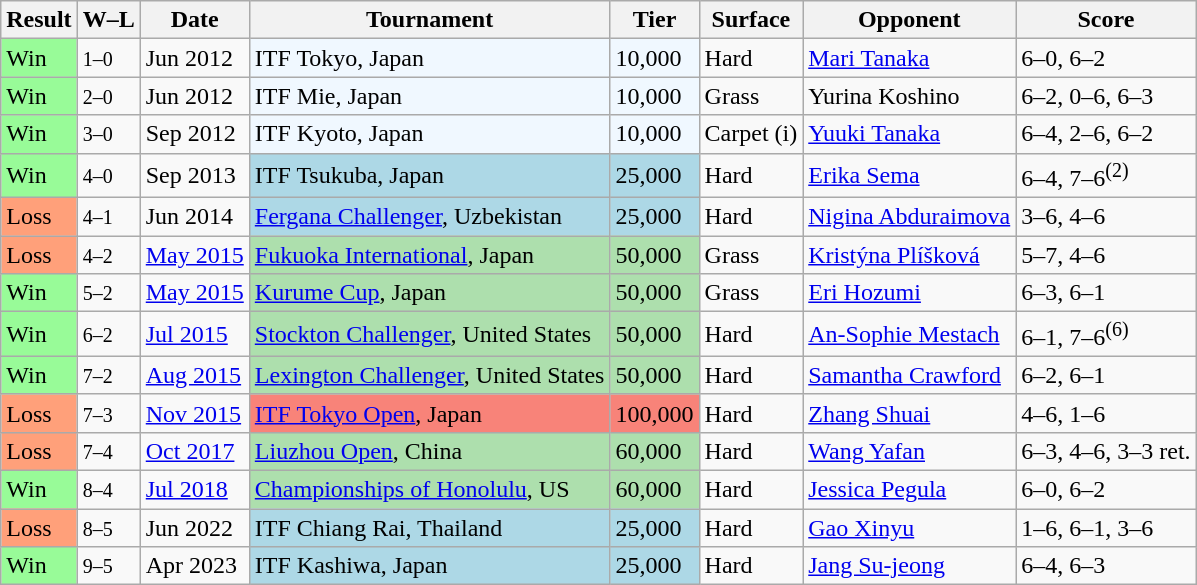<table class="sortable wikitable">
<tr>
<th>Result</th>
<th class="unsortable">W–L</th>
<th>Date</th>
<th>Tournament</th>
<th>Tier</th>
<th>Surface</th>
<th>Opponent</th>
<th class="unsortable">Score</th>
</tr>
<tr>
<td style="background:#98fb98;">Win</td>
<td><small>1–0</small></td>
<td>Jun 2012</td>
<td style="background:#f0f8ff;">ITF Tokyo, Japan</td>
<td style="background:#f0f8ff;">10,000</td>
<td>Hard</td>
<td> <a href='#'>Mari Tanaka</a></td>
<td>6–0, 6–2</td>
</tr>
<tr>
<td style="background:#98fb98;">Win</td>
<td><small>2–0</small></td>
<td>Jun 2012</td>
<td style="background:#f0f8ff;">ITF Mie, Japan</td>
<td style="background:#f0f8ff;">10,000</td>
<td>Grass</td>
<td> Yurina Koshino</td>
<td>6–2, 0–6, 6–3</td>
</tr>
<tr>
<td style="background:#98fb98;">Win</td>
<td><small>3–0</small></td>
<td>Sep 2012</td>
<td style="background:#f0f8ff;">ITF Kyoto, Japan</td>
<td style="background:#f0f8ff;">10,000</td>
<td>Carpet (i)</td>
<td> <a href='#'>Yuuki Tanaka</a></td>
<td>6–4, 2–6, 6–2</td>
</tr>
<tr>
<td style="background:#98fb98;">Win</td>
<td><small>4–0</small></td>
<td>Sep 2013</td>
<td style="background:lightblue;">ITF Tsukuba, Japan</td>
<td style="background:lightblue;">25,000</td>
<td>Hard</td>
<td> <a href='#'>Erika Sema</a></td>
<td>6–4, 7–6<sup>(2)</sup></td>
</tr>
<tr>
<td style="background:#ffa07a;">Loss</td>
<td><small>4–1</small></td>
<td>Jun 2014</td>
<td style="background:lightblue;"><a href='#'>Fergana Challenger</a>, Uzbekistan</td>
<td style="background:lightblue;">25,000</td>
<td>Hard</td>
<td> <a href='#'>Nigina Abduraimova</a></td>
<td>3–6, 4–6</td>
</tr>
<tr>
<td style="background:#ffa07a;">Loss</td>
<td><small>4–2</small></td>
<td><a href='#'>May 2015</a></td>
<td style="background:#addfad"><a href='#'>Fukuoka International</a>, Japan</td>
<td style="background:#addfad">50,000</td>
<td>Grass</td>
<td> <a href='#'>Kristýna Plíšková</a></td>
<td>5–7, 4–6</td>
</tr>
<tr>
<td style="background:#98fb98;">Win</td>
<td><small>5–2</small></td>
<td><a href='#'>May 2015</a></td>
<td style="background:#addfad"><a href='#'>Kurume Cup</a>, Japan</td>
<td style="background:#addfad">50,000</td>
<td>Grass</td>
<td> <a href='#'>Eri Hozumi</a></td>
<td>6–3, 6–1</td>
</tr>
<tr>
<td style="background:#98fb98;">Win</td>
<td><small>6–2</small></td>
<td><a href='#'>Jul 2015</a></td>
<td style="background:#addfad"><a href='#'>Stockton Challenger</a>, United States</td>
<td style="background:#addfad">50,000</td>
<td>Hard</td>
<td> <a href='#'>An-Sophie Mestach</a></td>
<td>6–1, 7–6<sup>(6)</sup></td>
</tr>
<tr>
<td style="background:#98fb98;">Win</td>
<td><small>7–2</small></td>
<td><a href='#'>Aug 2015</a></td>
<td style="background:#addfad"><a href='#'>Lexington Challenger</a>, United States</td>
<td style="background:#addfad">50,000</td>
<td>Hard</td>
<td> <a href='#'>Samantha Crawford</a></td>
<td>6–2, 6–1</td>
</tr>
<tr>
<td style="background:#ffa07a;">Loss</td>
<td><small>7–3</small></td>
<td><a href='#'>Nov 2015</a></td>
<td style="background:#f88379;"><a href='#'>ITF Tokyo Open</a>, Japan</td>
<td style="background:#f88379;">100,000</td>
<td>Hard</td>
<td> <a href='#'>Zhang Shuai</a></td>
<td>4–6, 1–6</td>
</tr>
<tr>
<td style="background:#ffa07a;">Loss</td>
<td><small>7–4</small></td>
<td><a href='#'>Oct 2017</a></td>
<td style="background:#addfad;"><a href='#'>Liuzhou Open</a>, China</td>
<td style="background:#addfad;">60,000</td>
<td>Hard</td>
<td> <a href='#'>Wang Yafan</a></td>
<td>6–3, 4–6, 3–3 ret.</td>
</tr>
<tr>
<td style="background:#98fb98;">Win</td>
<td><small>8–4</small></td>
<td><a href='#'>Jul 2018</a></td>
<td style="background:#addfad;"><a href='#'>Championships of Honolulu</a>, US</td>
<td style="background:#addfad;">60,000</td>
<td>Hard</td>
<td> <a href='#'>Jessica Pegula</a></td>
<td>6–0, 6–2</td>
</tr>
<tr>
<td style="background:#ffa07a;">Loss</td>
<td><small>8–5</small></td>
<td>Jun 2022</td>
<td style="background:lightblue;">ITF Chiang Rai, Thailand</td>
<td style="background:lightblue;">25,000</td>
<td>Hard</td>
<td> <a href='#'>Gao Xinyu</a></td>
<td>1–6, 6–1, 3–6</td>
</tr>
<tr>
<td style="background:#98fb98;">Win</td>
<td><small>9–5</small></td>
<td>Apr 2023</td>
<td style="background:lightblue;">ITF Kashiwa, Japan</td>
<td style="background:lightblue;">25,000</td>
<td>Hard</td>
<td> <a href='#'>Jang Su-jeong</a></td>
<td>6–4, 6–3</td>
</tr>
</table>
